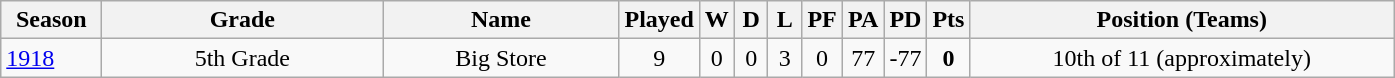<table class="wikitable" style="text-align:center;">
<tr>
<th width=60>Season</th>
<th width=180 abbr="Grade">Grade</th>
<th width=150 abbr="Name">Name</th>
<th width=15 abbr="Played">Played</th>
<th width=15 abbr="Won">W</th>
<th width=15 abbr="Drawn">D</th>
<th width=15 abbr="Lost">L</th>
<th width=20 abbr="Points for">PF</th>
<th width=20 abbr="Points against">PA</th>
<th width=20 abbr="Points difference">PD</th>
<th width=20 abbr="Points">Pts</th>
<th width=275>Position (Teams)</th>
</tr>
<tr>
<td style="text-align:left;"><a href='#'>1918</a></td>
<td>5th Grade</td>
<td>Big Store</td>
<td>9</td>
<td>0</td>
<td>0</td>
<td>3</td>
<td>0</td>
<td>77</td>
<td>-77</td>
<td><strong>0</strong></td>
<td>10th of 11 (approximately)</td>
</tr>
</table>
